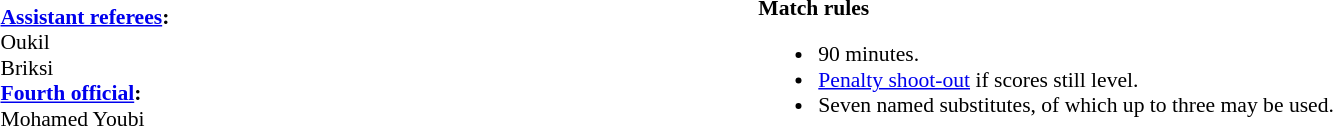<table width=100% style="font-size:90%">
<tr>
<td><br><strong><a href='#'>Assistant referees</a>:</strong>
<br>Oukil
<br>Briksi
<br><strong><a href='#'>Fourth official</a>:</strong>
<br>Mohamed Youbi</td>
<td style="width:60%; vertical-align:top;"><br><strong>Match rules</strong><ul><li>90 minutes.</li><li><a href='#'>Penalty shoot-out</a> if scores still level.</li><li>Seven named substitutes, of which up to three may be used.</li></ul></td>
</tr>
</table>
